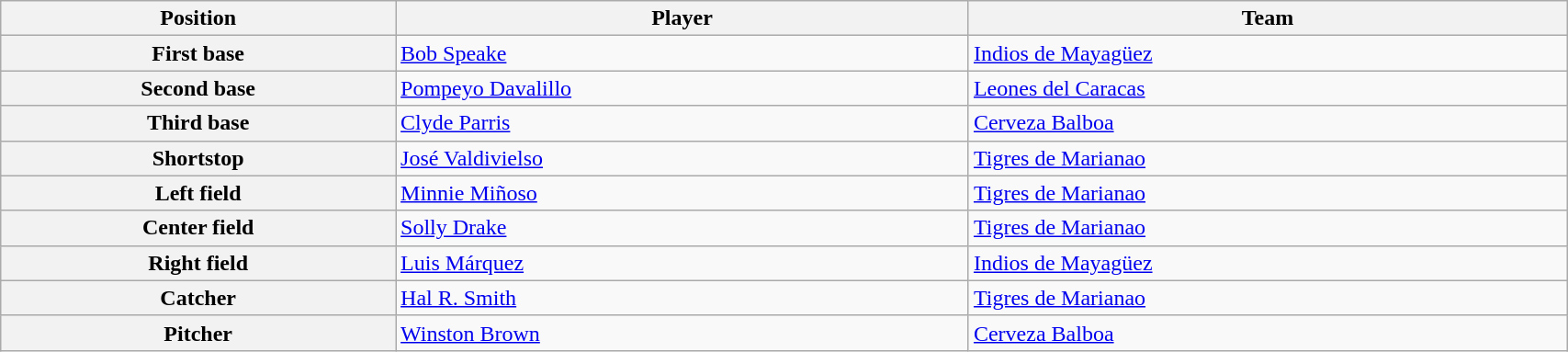<table class="wikitable plainrowheaders" style="border-collapse:collapse; width:90%">
<tr>
<th>Position</th>
<th>Player</th>
<th>Team</th>
</tr>
<tr>
<th scope="row"><strong>First base</strong></th>
<td> <a href='#'>Bob Speake</a></td>
<td> <a href='#'>Indios de Mayagüez</a></td>
</tr>
<tr>
<th scope="row"><strong>Second base</strong></th>
<td> <a href='#'>Pompeyo Davalillo</a></td>
<td> <a href='#'>Leones del Caracas</a></td>
</tr>
<tr>
<th scope="row"><strong>Third base</strong></th>
<td> <a href='#'>Clyde Parris</a></td>
<td> <a href='#'>Cerveza Balboa</a></td>
</tr>
<tr>
<th scope="row"><strong>Shortstop</strong></th>
<td> <a href='#'>José Valdivielso</a></td>
<td> <a href='#'>Tigres de Marianao</a></td>
</tr>
<tr>
<th scope="row"><strong>Left field</strong></th>
<td> <a href='#'>Minnie Miñoso</a></td>
<td> <a href='#'>Tigres de Marianao</a></td>
</tr>
<tr>
<th scope="row"><strong>Center field</strong></th>
<td> <a href='#'>Solly Drake</a></td>
<td> <a href='#'>Tigres de Marianao</a></td>
</tr>
<tr>
<th scope="row"><strong>Right field</strong></th>
<td> <a href='#'>Luis Márquez</a></td>
<td> <a href='#'>Indios de Mayagüez</a></td>
</tr>
<tr>
<th scope="row"><strong>Catcher</strong></th>
<td> <a href='#'>Hal R. Smith</a></td>
<td> <a href='#'>Tigres de Marianao</a></td>
</tr>
<tr>
<th scope="row"><strong>Pitcher</strong></th>
<td> <a href='#'>Winston Brown</a></td>
<td> <a href='#'>Cerveza Balboa</a></td>
</tr>
</table>
